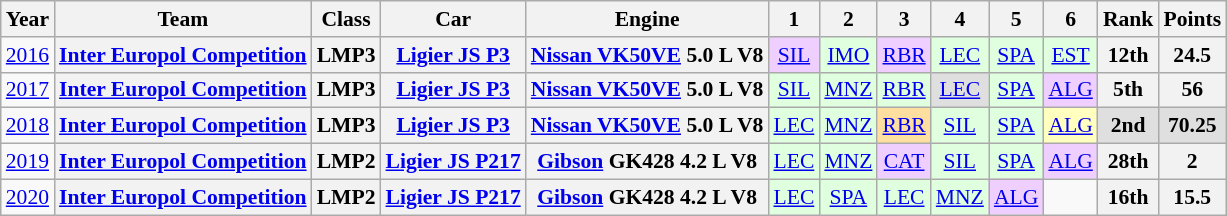<table class="wikitable" style="text-align:center; font-size:90%">
<tr>
<th>Year</th>
<th>Team</th>
<th>Class</th>
<th>Car</th>
<th>Engine</th>
<th>1</th>
<th>2</th>
<th>3</th>
<th>4</th>
<th>5</th>
<th>6</th>
<th>Rank</th>
<th>Points</th>
</tr>
<tr>
<td><a href='#'>2016</a></td>
<th><a href='#'>Inter Europol Competition</a></th>
<th>LMP3</th>
<th><a href='#'>Ligier JS P3</a></th>
<th><a href='#'>Nissan VK50VE</a> 5.0 L V8</th>
<td style="background:#EFCFFF;"><a href='#'>SIL</a><br></td>
<td style="background:#DFFFDF;"><a href='#'>IMO</a><br></td>
<td style="background:#EFCFFF;"><a href='#'>RBR</a><br></td>
<td style="background:#DFFFDF;"><a href='#'>LEC</a><br></td>
<td style="background:#DFFFDF;"><a href='#'>SPA</a><br></td>
<td style="background:#DFFFDF;"><a href='#'>EST</a><br></td>
<th>12th</th>
<th>24.5</th>
</tr>
<tr>
<td><a href='#'>2017</a></td>
<th><a href='#'>Inter Europol Competition</a></th>
<th>LMP3</th>
<th><a href='#'>Ligier JS P3</a></th>
<th><a href='#'>Nissan VK50VE</a> 5.0 L V8</th>
<td style="background:#DFFFDF;"><a href='#'>SIL</a><br></td>
<td style="background:#DFFFDF;"><a href='#'>MNZ</a><br></td>
<td style="background:#DFFFDF;"><a href='#'>RBR</a><br></td>
<td style="background:#DFDFDF;"><a href='#'>LEC</a><br></td>
<td style="background:#DFFFDF;"><a href='#'>SPA</a><br></td>
<td style="background:#EFCFFF;"><a href='#'>ALG</a><br></td>
<th>5th</th>
<th>56</th>
</tr>
<tr>
<td><a href='#'>2018</a></td>
<th><a href='#'>Inter Europol Competition</a></th>
<th>LMP3</th>
<th><a href='#'>Ligier JS P3</a></th>
<th><a href='#'>Nissan VK50VE</a> 5.0 L V8</th>
<td style="background:#DFFFDF;"><a href='#'>LEC</a><br></td>
<td style="background:#DFFFDF;"><a href='#'>MNZ</a><br></td>
<td style="background:#FFDF9F;"><a href='#'>RBR</a><br></td>
<td style="background:#DFFFDF;"><a href='#'>SIL</a><br></td>
<td style="background:#DFFFDF;"><a href='#'>SPA</a><br></td>
<td style="background:#FFFFBF;"><a href='#'>ALG</a><br></td>
<th style="background:#DFDFDF;">2nd</th>
<th style="background:#DFDFDF;">70.25</th>
</tr>
<tr>
<td><a href='#'>2019</a></td>
<th><a href='#'>Inter Europol Competition</a></th>
<th>LMP2</th>
<th><a href='#'>Ligier JS P217</a></th>
<th><a href='#'>Gibson</a> GK428 4.2 L V8</th>
<td style="background:#DFFFDF;"><a href='#'>LEC</a><br></td>
<td style="background:#DFFFDF;"><a href='#'>MNZ</a><br></td>
<td style="background:#EFCFFF;"><a href='#'>CAT</a><br></td>
<td style="background:#DFFFDF;"><a href='#'>SIL</a><br></td>
<td style="background:#DFFFDF;"><a href='#'>SPA</a><br></td>
<td style="background:#EFCFFF;"><a href='#'>ALG</a><br></td>
<th>28th</th>
<th>2</th>
</tr>
<tr>
<td><a href='#'>2020</a></td>
<th><a href='#'>Inter Europol Competition</a></th>
<th>LMP2</th>
<th><a href='#'>Ligier JS P217</a></th>
<th><a href='#'>Gibson</a> GK428 4.2 L V8</th>
<td style="background:#DFFFDF;"><a href='#'>LEC</a><br></td>
<td style="background:#DFFFDF;"><a href='#'>SPA</a><br></td>
<td style="background:#DFFFDF;"><a href='#'>LEC</a><br></td>
<td style="background:#DFFFDF;"><a href='#'>MNZ</a><br></td>
<td style="background:#EFCFFF;"><a href='#'>ALG</a><br></td>
<td></td>
<th>16th</th>
<th>15.5</th>
</tr>
</table>
